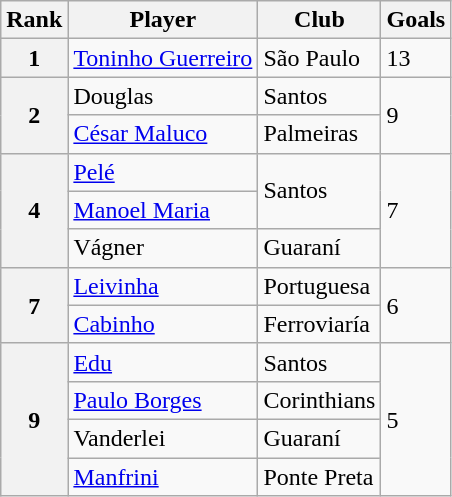<table class="wikitable">
<tr>
<th>Rank</th>
<th>Player</th>
<th>Club</th>
<th>Goals</th>
</tr>
<tr>
<th>1</th>
<td><a href='#'>Toninho Guerreiro</a></td>
<td>São Paulo</td>
<td>13</td>
</tr>
<tr>
<th rowspan="2">2</th>
<td>Douglas</td>
<td>Santos</td>
<td rowspan="2">9</td>
</tr>
<tr>
<td><a href='#'>César Maluco</a></td>
<td>Palmeiras</td>
</tr>
<tr>
<th rowspan="3">4</th>
<td><a href='#'>Pelé</a></td>
<td rowspan="2">Santos</td>
<td rowspan="3">7</td>
</tr>
<tr>
<td><a href='#'>Manoel Maria</a></td>
</tr>
<tr>
<td>Vágner</td>
<td>Guaraní</td>
</tr>
<tr>
<th rowspan="2">7</th>
<td><a href='#'>Leivinha</a></td>
<td>Portuguesa</td>
<td rowspan="2">6</td>
</tr>
<tr>
<td><a href='#'>Cabinho</a></td>
<td>Ferroviaría</td>
</tr>
<tr>
<th rowspan="4">9</th>
<td><a href='#'>Edu</a></td>
<td>Santos</td>
<td rowspan="4">5</td>
</tr>
<tr>
<td><a href='#'>Paulo Borges</a></td>
<td>Corinthians</td>
</tr>
<tr>
<td>Vanderlei</td>
<td>Guaraní</td>
</tr>
<tr>
<td><a href='#'>Manfrini</a></td>
<td>Ponte Preta</td>
</tr>
</table>
